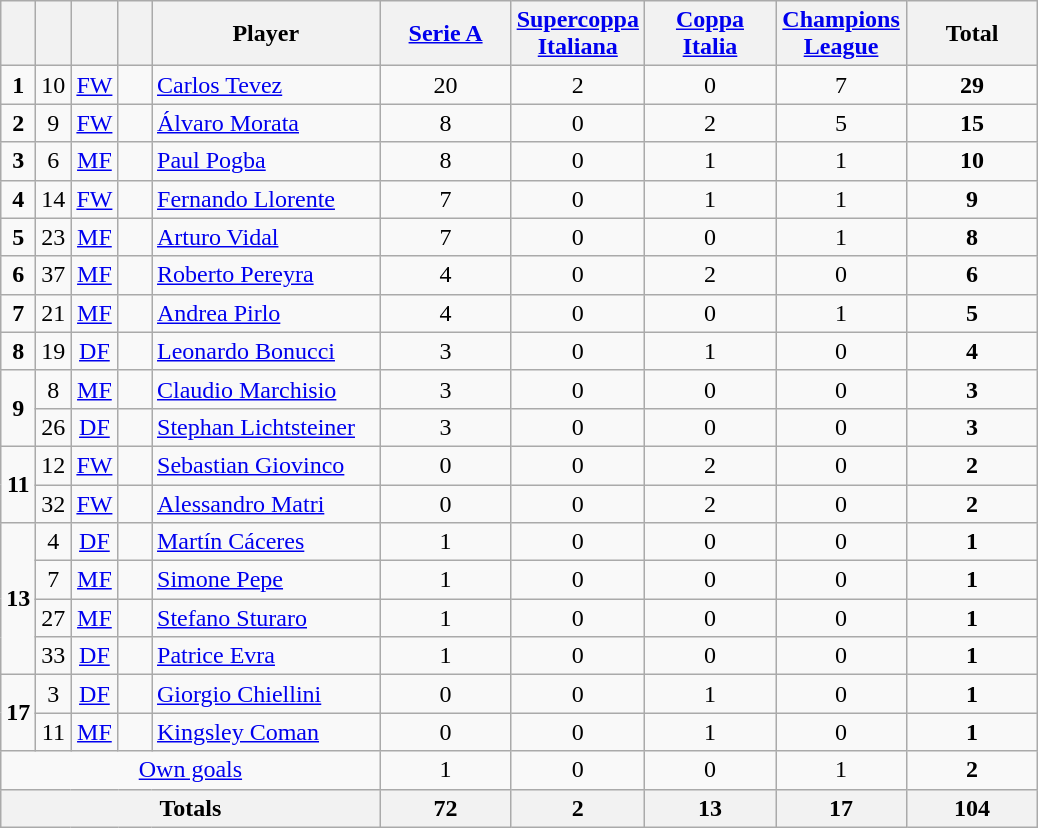<table class="wikitable" style="text-align:center">
<tr>
<th width=15></th>
<th width=15></th>
<th width=15></th>
<th width=15></th>
<th width=145>Player</th>
<th width=80><a href='#'>Serie A</a></th>
<th width=80><a href='#'>Supercoppa Italiana</a></th>
<th width=80><a href='#'>Coppa Italia</a></th>
<th width=80><a href='#'>Champions League</a></th>
<th width=80>Total</th>
</tr>
<tr>
<td><strong>1</strong></td>
<td>10</td>
<td><a href='#'>FW</a></td>
<td></td>
<td align=left><a href='#'>Carlos Tevez</a></td>
<td>20</td>
<td>2</td>
<td>0</td>
<td>7</td>
<td><strong>29</strong></td>
</tr>
<tr>
<td><strong>2</strong></td>
<td>9</td>
<td><a href='#'>FW</a></td>
<td></td>
<td align=left><a href='#'>Álvaro Morata</a></td>
<td>8</td>
<td>0</td>
<td>2</td>
<td>5</td>
<td><strong>15</strong></td>
</tr>
<tr>
<td><strong>3</strong></td>
<td>6</td>
<td><a href='#'>MF</a></td>
<td></td>
<td align=left><a href='#'>Paul Pogba</a></td>
<td>8</td>
<td>0</td>
<td>1</td>
<td>1</td>
<td><strong>10</strong></td>
</tr>
<tr>
<td><strong>4</strong></td>
<td>14</td>
<td><a href='#'>FW</a></td>
<td></td>
<td align=left><a href='#'>Fernando Llorente</a></td>
<td>7</td>
<td>0</td>
<td>1</td>
<td>1</td>
<td><strong>9</strong></td>
</tr>
<tr>
<td><strong>5</strong></td>
<td>23</td>
<td><a href='#'>MF</a></td>
<td></td>
<td align=left><a href='#'>Arturo Vidal</a></td>
<td>7</td>
<td>0</td>
<td>0</td>
<td>1</td>
<td><strong>8</strong></td>
</tr>
<tr>
<td><strong>6</strong></td>
<td>37</td>
<td><a href='#'>MF</a></td>
<td></td>
<td align=left><a href='#'>Roberto Pereyra</a></td>
<td>4</td>
<td>0</td>
<td>2</td>
<td>0</td>
<td><strong>6</strong></td>
</tr>
<tr>
<td><strong>7</strong></td>
<td>21</td>
<td><a href='#'>MF</a></td>
<td></td>
<td align=left><a href='#'>Andrea Pirlo</a></td>
<td>4</td>
<td>0</td>
<td>0</td>
<td>1</td>
<td><strong>5</strong></td>
</tr>
<tr>
<td><strong>8</strong></td>
<td>19</td>
<td><a href='#'>DF</a></td>
<td></td>
<td align=left><a href='#'>Leonardo Bonucci</a></td>
<td>3</td>
<td>0</td>
<td>1</td>
<td>0</td>
<td><strong>4</strong></td>
</tr>
<tr>
<td rowspan=2><strong>9</strong></td>
<td>8</td>
<td><a href='#'>MF</a></td>
<td></td>
<td align=left><a href='#'>Claudio Marchisio</a></td>
<td>3</td>
<td>0</td>
<td>0</td>
<td>0</td>
<td><strong>3</strong></td>
</tr>
<tr>
<td>26</td>
<td><a href='#'>DF</a></td>
<td></td>
<td align=left><a href='#'>Stephan Lichtsteiner</a></td>
<td>3</td>
<td>0</td>
<td>0</td>
<td>0</td>
<td><strong>3</strong></td>
</tr>
<tr>
<td rowspan=2><strong>11</strong></td>
<td>12</td>
<td><a href='#'>FW</a></td>
<td></td>
<td align=left><a href='#'>Sebastian Giovinco</a></td>
<td>0</td>
<td>0</td>
<td>2</td>
<td>0</td>
<td><strong>2</strong></td>
</tr>
<tr>
<td>32</td>
<td><a href='#'>FW</a></td>
<td></td>
<td align=left><a href='#'>Alessandro Matri</a></td>
<td>0</td>
<td>0</td>
<td>2</td>
<td>0</td>
<td><strong>2</strong></td>
</tr>
<tr>
<td rowspan=4><strong>13</strong></td>
<td>4</td>
<td><a href='#'>DF</a></td>
<td></td>
<td align=left><a href='#'>Martín Cáceres</a></td>
<td>1</td>
<td>0</td>
<td>0</td>
<td>0</td>
<td><strong>1</strong></td>
</tr>
<tr>
<td>7</td>
<td><a href='#'>MF</a></td>
<td></td>
<td align=left><a href='#'>Simone Pepe</a></td>
<td>1</td>
<td>0</td>
<td>0</td>
<td>0</td>
<td><strong>1</strong></td>
</tr>
<tr>
<td>27</td>
<td><a href='#'>MF</a></td>
<td></td>
<td align=left><a href='#'>Stefano Sturaro</a></td>
<td>1</td>
<td>0</td>
<td>0</td>
<td>0</td>
<td><strong>1</strong></td>
</tr>
<tr>
<td>33</td>
<td><a href='#'>DF</a></td>
<td></td>
<td align=left><a href='#'>Patrice Evra</a></td>
<td>1</td>
<td>0</td>
<td>0</td>
<td>0</td>
<td><strong>1</strong></td>
</tr>
<tr>
<td rowspan=2><strong>17</strong></td>
<td>3</td>
<td><a href='#'>DF</a></td>
<td></td>
<td align=left><a href='#'>Giorgio Chiellini</a></td>
<td>0</td>
<td>0</td>
<td>1</td>
<td>0</td>
<td><strong>1</strong></td>
</tr>
<tr>
<td>11</td>
<td><a href='#'>MF</a></td>
<td></td>
<td align=left><a href='#'>Kingsley Coman</a></td>
<td>0</td>
<td>0</td>
<td>1</td>
<td>0</td>
<td><strong>1</strong></td>
</tr>
<tr>
<td colspan=5><a href='#'>Own goals</a></td>
<td>1</td>
<td>0</td>
<td>0</td>
<td>1</td>
<td><strong>2</strong></td>
</tr>
<tr>
<th colspan=5><strong>Totals</strong></th>
<th><strong>72</strong></th>
<th><strong>2</strong></th>
<th><strong>13</strong></th>
<th><strong>17</strong></th>
<th><strong>104</strong></th>
</tr>
</table>
